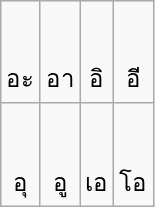<table class=wikitable>
<tr align=center>
<td><br> <br>อะ</td>
<td><br> <br>อา</td>
<td><br> <br>อิ</td>
<td><br> <br>อี</td>
</tr>
<tr align=center>
<td><br><br>อุ</td>
<td><br><br>อู</td>
<td><br><br>เอ</td>
<td><br><br>โอ</td>
</tr>
</table>
